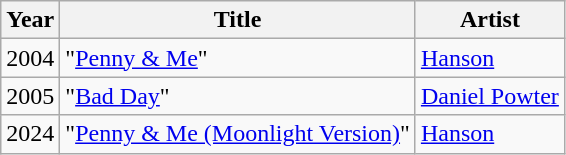<table class="wikitable">
<tr>
<th>Year</th>
<th>Title</th>
<th>Artist</th>
</tr>
<tr>
<td>2004</td>
<td>"<a href='#'>Penny & Me</a>"</td>
<td><a href='#'>Hanson</a></td>
</tr>
<tr>
<td>2005</td>
<td>"<a href='#'>Bad Day</a>"</td>
<td><a href='#'>Daniel Powter</a></td>
</tr>
<tr>
<td>2024</td>
<td>"<a href='#'>Penny & Me (Moonlight Version)</a>"</td>
<td><a href='#'>Hanson</a></td>
</tr>
</table>
